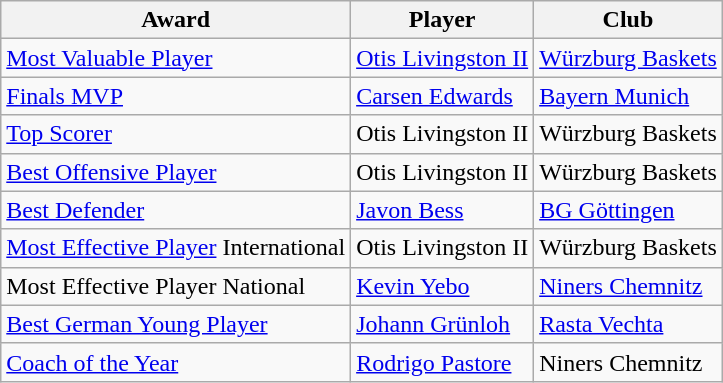<table class="wikitable">
<tr>
<th>Award</th>
<th>Player</th>
<th>Club</th>
</tr>
<tr>
<td><a href='#'>Most Valuable Player</a></td>
<td> <a href='#'>Otis Livingston II</a></td>
<td><a href='#'>Würzburg Baskets</a></td>
</tr>
<tr>
<td><a href='#'>Finals MVP</a></td>
<td> <a href='#'>Carsen Edwards</a></td>
<td><a href='#'>Bayern Munich</a></td>
</tr>
<tr>
<td><a href='#'>Top Scorer</a></td>
<td> Otis Livingston II</td>
<td>Würzburg Baskets</td>
</tr>
<tr>
<td><a href='#'>Best Offensive Player</a></td>
<td> Otis Livingston II</td>
<td>Würzburg Baskets</td>
</tr>
<tr>
<td><a href='#'>Best Defender</a></td>
<td> <a href='#'>Javon Bess</a></td>
<td><a href='#'>BG Göttingen</a></td>
</tr>
<tr>
<td><a href='#'>Most Effective Player</a> International</td>
<td> Otis Livingston II</td>
<td>Würzburg Baskets</td>
</tr>
<tr>
<td>Most Effective Player National</td>
<td> <a href='#'>Kevin Yebo</a></td>
<td><a href='#'>Niners Chemnitz</a></td>
</tr>
<tr>
<td><a href='#'>Best German Young Player</a></td>
<td> <a href='#'>Johann Grünloh</a></td>
<td><a href='#'>Rasta Vechta</a></td>
</tr>
<tr>
<td><a href='#'>Coach of the Year</a></td>
<td> <a href='#'>Rodrigo Pastore</a></td>
<td>Niners Chemnitz</td>
</tr>
</table>
